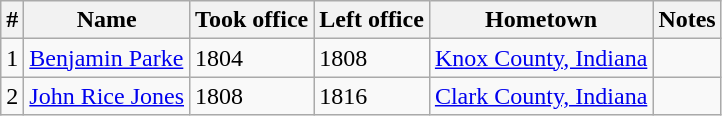<table class="wikitable sortable">
<tr>
<th>#</th>
<th>Name</th>
<th>Took office</th>
<th>Left office</th>
<th>Hometown</th>
<th>Notes</th>
</tr>
<tr>
<td>1</td>
<td><a href='#'>Benjamin Parke</a></td>
<td>1804</td>
<td>1808</td>
<td><a href='#'>Knox County, Indiana</a></td>
<td></td>
</tr>
<tr>
<td>2</td>
<td><a href='#'>John Rice Jones</a></td>
<td>1808</td>
<td>1816</td>
<td><a href='#'>Clark County, Indiana</a></td>
<td></td>
</tr>
</table>
